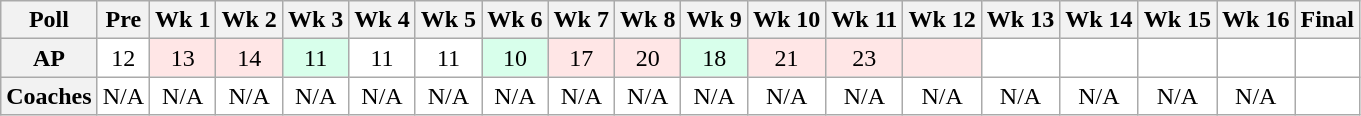<table class="wikitable" style="white-space:nowrap;">
<tr>
<th>Poll</th>
<th>Pre</th>
<th>Wk 1</th>
<th>Wk 2</th>
<th>Wk 3</th>
<th>Wk 4</th>
<th>Wk 5</th>
<th>Wk 6</th>
<th>Wk 7</th>
<th>Wk 8</th>
<th>Wk 9</th>
<th>Wk 10</th>
<th>Wk 11</th>
<th>Wk 12</th>
<th>Wk 13</th>
<th>Wk 14</th>
<th>Wk 15</th>
<th>Wk 16</th>
<th>Final</th>
</tr>
<tr style="text-align:center;">
<th>AP</th>
<td style="background:#FFF;">12</td>
<td style="background:#FFE6E6;">13</td>
<td style="background:#FFE6E6;">14</td>
<td style="background:#D8FFEB;">11</td>
<td style="background:#FFF;">11</td>
<td style="background:#FFF;">11</td>
<td style="background:#D8FFEB;">10</td>
<td style="background:#FFE6E6;">17</td>
<td style="background:#FFE6E6;">20</td>
<td style="background:#D8FFEB;">18</td>
<td style="background:#FFE6E6;">21</td>
<td style="background:#FFE6E6;">23</td>
<td style="background:#FFE6E6;"></td>
<td style="background:#FFF;"></td>
<td style="background:#FFF;"></td>
<td style="background:#FFF;"></td>
<td style="background:#FFF;"></td>
<td style="background:#FFF;"></td>
</tr>
<tr style="text-align:center;">
<th>Coaches </th>
<td style="background:#FFF;">N/A</td>
<td style="background:#FFF;">N/A</td>
<td style="background:#FFF;">N/A</td>
<td style="background:#FFF;">N/A</td>
<td style="background:#FFF;">N/A</td>
<td style="background:#FFF;">N/A</td>
<td style="background:#FFF;">N/A</td>
<td style="background:#FFF;">N/A</td>
<td style="background:#FFF;">N/A</td>
<td style="background:#FFF;">N/A</td>
<td style="background:#FFF;">N/A</td>
<td style="background:#FFF;">N/A</td>
<td style="background:#FFF;">N/A</td>
<td style="background:#FFF;">N/A</td>
<td style="background:#FFF;">N/A</td>
<td style="background:#FFF;">N/A</td>
<td style="background:#FFF;">N/A</td>
<td style="background:#FFF;"></td>
</tr>
</table>
